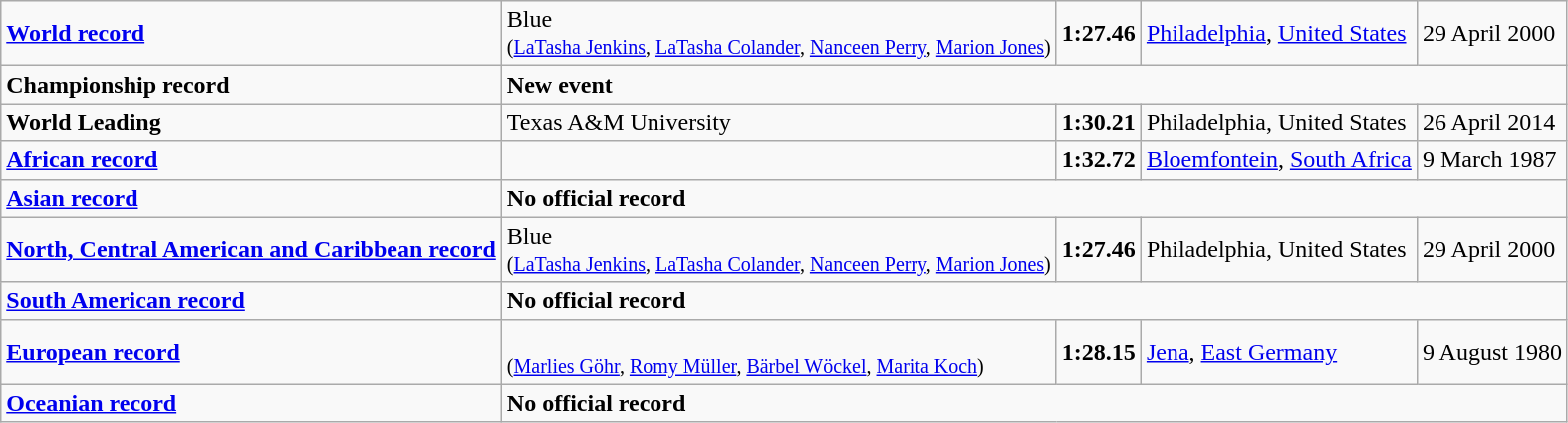<table class="wikitable">
<tr>
<td><strong><a href='#'>World record</a></strong></td>
<td> Blue<br><small>(<a href='#'>LaTasha Jenkins</a>, <a href='#'>LaTasha Colander</a>, <a href='#'>Nanceen Perry</a>, <a href='#'>Marion Jones</a>)</small></td>
<td><strong>1:27.46</strong></td>
<td> <a href='#'>Philadelphia</a>, <a href='#'>United States</a></td>
<td>29 April 2000</td>
</tr>
<tr>
<td><strong>Championship record</strong></td>
<td colspan=4><strong>New event</strong></td>
</tr>
<tr>
<td><strong>World Leading</strong></td>
<td> Texas A&M University</td>
<td><strong>1:30.21</strong></td>
<td> Philadelphia, United States</td>
<td>26 April 2014</td>
</tr>
<tr>
<td><strong><a href='#'>African record</a></strong></td>
<td></td>
<td><strong>1:32.72</strong></td>
<td> <a href='#'>Bloemfontein</a>, <a href='#'>South Africa</a></td>
<td>9 March 1987</td>
</tr>
<tr>
<td><strong><a href='#'>Asian record</a></strong></td>
<td colspan=4><strong>No official record</strong></td>
</tr>
<tr>
<td><strong><a href='#'>North, Central American and Caribbean record</a></strong></td>
<td> Blue<br><small>(<a href='#'>LaTasha Jenkins</a>, <a href='#'>LaTasha Colander</a>, <a href='#'>Nanceen Perry</a>, <a href='#'>Marion Jones</a>)</small></td>
<td><strong>1:27.46</strong></td>
<td> Philadelphia, United States</td>
<td>29 April 2000</td>
</tr>
<tr>
<td><strong><a href='#'>South American record</a></strong></td>
<td colspan=4><strong>No official record</strong></td>
</tr>
<tr>
<td><strong><a href='#'>European record</a></strong></td>
<td><br><small>(<a href='#'>Marlies Göhr</a>, <a href='#'>Romy Müller</a>, <a href='#'>Bärbel Wöckel</a>, <a href='#'>Marita Koch</a>)</small></td>
<td><strong>1:28.15</strong></td>
<td> <a href='#'>Jena</a>, <a href='#'>East Germany</a></td>
<td>9 August 1980</td>
</tr>
<tr>
<td><strong><a href='#'>Oceanian record</a></strong></td>
<td colspan=4><strong>No official record</strong></td>
</tr>
</table>
